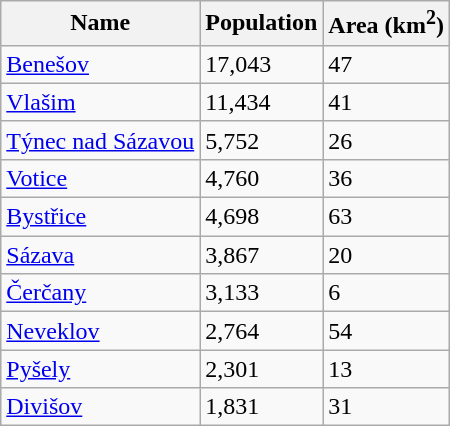<table class="wikitable sortable">
<tr>
<th>Name</th>
<th>Population</th>
<th>Area (km<sup>2</sup>)</th>
</tr>
<tr>
<td><a href='#'>Benešov</a></td>
<td>17,043</td>
<td>47</td>
</tr>
<tr>
<td><a href='#'>Vlašim</a></td>
<td>11,434</td>
<td>41</td>
</tr>
<tr>
<td><a href='#'>Týnec nad Sázavou</a></td>
<td>5,752</td>
<td>26</td>
</tr>
<tr>
<td><a href='#'>Votice</a></td>
<td>4,760</td>
<td>36</td>
</tr>
<tr>
<td><a href='#'>Bystřice</a></td>
<td>4,698</td>
<td>63</td>
</tr>
<tr>
<td><a href='#'>Sázava</a></td>
<td>3,867</td>
<td>20</td>
</tr>
<tr>
<td><a href='#'>Čerčany</a></td>
<td>3,133</td>
<td>6</td>
</tr>
<tr>
<td><a href='#'>Neveklov</a></td>
<td>2,764</td>
<td>54</td>
</tr>
<tr>
<td><a href='#'>Pyšely</a></td>
<td>2,301</td>
<td>13</td>
</tr>
<tr>
<td><a href='#'>Divišov</a></td>
<td>1,831</td>
<td>31</td>
</tr>
</table>
